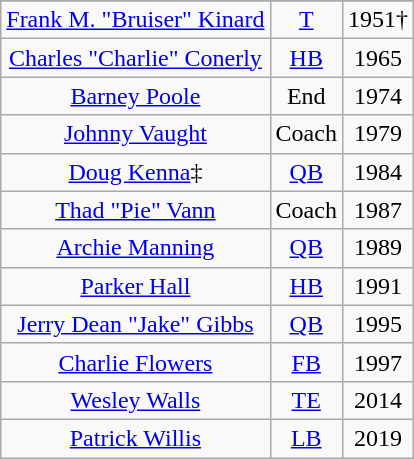<table class="wikitable" style="text-align:center">
<tr>
</tr>
<tr>
<td><a href='#'>Frank M. "Bruiser" Kinard</a></td>
<td><a href='#'>T</a></td>
<td>1951†</td>
</tr>
<tr>
<td><a href='#'>Charles "Charlie" Conerly</a></td>
<td><a href='#'>HB</a></td>
<td>1965</td>
</tr>
<tr>
<td><a href='#'>Barney Poole</a></td>
<td>End</td>
<td>1974</td>
</tr>
<tr>
<td><a href='#'>Johnny Vaught</a></td>
<td>Coach</td>
<td>1979</td>
</tr>
<tr>
<td><a href='#'>Doug Kenna</a>‡</td>
<td><a href='#'>QB</a></td>
<td>1984</td>
</tr>
<tr>
<td><a href='#'>Thad "Pie" Vann</a></td>
<td>Coach</td>
<td>1987</td>
</tr>
<tr>
<td><a href='#'>Archie Manning</a></td>
<td><a href='#'>QB</a></td>
<td>1989</td>
</tr>
<tr>
<td><a href='#'>Parker Hall</a></td>
<td><a href='#'>HB</a></td>
<td>1991</td>
</tr>
<tr>
<td><a href='#'>Jerry Dean "Jake" Gibbs</a></td>
<td><a href='#'>QB</a></td>
<td>1995</td>
</tr>
<tr>
<td><a href='#'>Charlie Flowers</a></td>
<td><a href='#'>FB</a></td>
<td>1997</td>
</tr>
<tr>
<td><a href='#'>Wesley Walls</a></td>
<td><a href='#'>TE</a></td>
<td>2014</td>
</tr>
<tr>
<td><a href='#'>Patrick Willis</a></td>
<td><a href='#'>LB</a></td>
<td>2019</td>
</tr>
</table>
